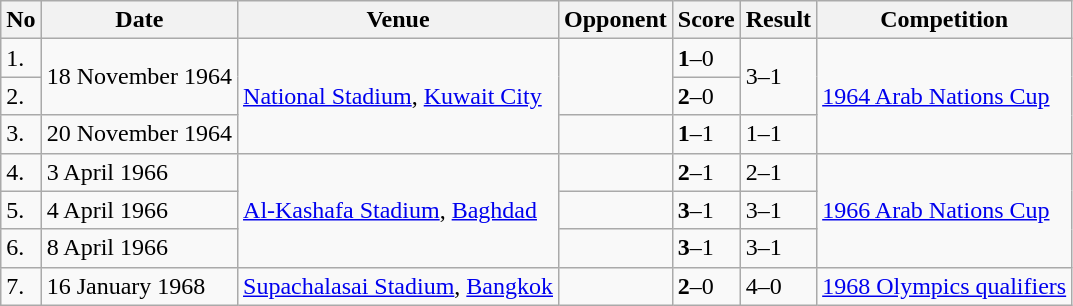<table class="wikitable" style="font-size:100%;">
<tr>
<th>No</th>
<th>Date</th>
<th>Venue</th>
<th>Opponent</th>
<th>Score</th>
<th>Result</th>
<th>Competition</th>
</tr>
<tr>
<td>1.</td>
<td rowspan="2">18 November 1964</td>
<td rowspan="3"><a href='#'>National Stadium</a>, <a href='#'>Kuwait City</a></td>
<td rowspan="2"></td>
<td><strong>1</strong>–0</td>
<td rowspan="2">3–1</td>
<td rowspan="3"><a href='#'>1964 Arab Nations Cup</a></td>
</tr>
<tr>
<td>2.</td>
<td><strong>2</strong>–0</td>
</tr>
<tr>
<td>3.</td>
<td>20 November 1964</td>
<td></td>
<td><strong>1</strong>–1</td>
<td>1–1</td>
</tr>
<tr>
<td>4.</td>
<td>3 April 1966</td>
<td rowspan="3"><a href='#'>Al-Kashafa Stadium</a>, <a href='#'>Baghdad</a></td>
<td></td>
<td><strong>2</strong>–1</td>
<td>2–1</td>
<td rowspan="3"><a href='#'>1966 Arab Nations Cup</a></td>
</tr>
<tr>
<td>5.</td>
<td>4 April 1966</td>
<td></td>
<td><strong>3</strong>–1</td>
<td>3–1</td>
</tr>
<tr>
<td>6.</td>
<td>8 April 1966</td>
<td></td>
<td><strong>3</strong>–1</td>
<td>3–1</td>
</tr>
<tr>
<td>7.</td>
<td>16 January 1968</td>
<td><a href='#'>Supachalasai Stadium</a>, <a href='#'>Bangkok</a></td>
<td></td>
<td><strong>2</strong>–0</td>
<td>4–0</td>
<td><a href='#'>1968 Olympics qualifiers</a></td>
</tr>
</table>
